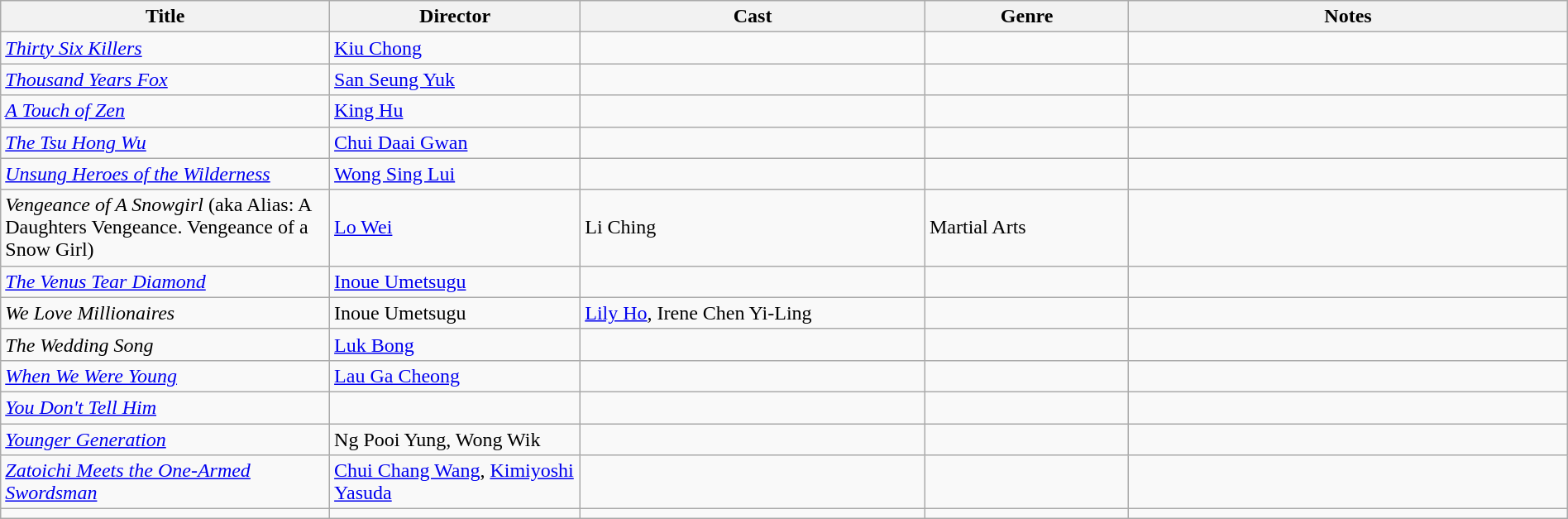<table class="wikitable" width= "100%">
<tr>
<th width=21%>Title</th>
<th width=16%>Director</th>
<th width=22%>Cast</th>
<th width=13%>Genre</th>
<th width=28%>Notes</th>
</tr>
<tr>
<td><em><a href='#'>Thirty Six Killers</a></em></td>
<td><a href='#'>Kiu Chong</a></td>
<td></td>
<td></td>
<td></td>
</tr>
<tr>
<td><em><a href='#'>Thousand Years Fox</a></em></td>
<td><a href='#'>San Seung Yuk</a></td>
<td></td>
<td></td>
<td></td>
</tr>
<tr>
<td><em><a href='#'>A Touch of Zen</a></em></td>
<td><a href='#'>King Hu</a></td>
<td></td>
<td></td>
<td></td>
</tr>
<tr>
<td><em><a href='#'>The Tsu Hong Wu</a></em></td>
<td><a href='#'>Chui Daai Gwan</a></td>
<td></td>
<td></td>
<td></td>
</tr>
<tr>
<td><em><a href='#'>Unsung Heroes of the Wilderness</a></em></td>
<td><a href='#'>Wong Sing Lui</a></td>
<td></td>
<td></td>
<td></td>
</tr>
<tr>
<td><em>Vengeance of A Snowgirl</em> (aka Alias: A Daughters Vengeance. Vengeance of a Snow Girl)</td>
<td><a href='#'>Lo Wei</a></td>
<td>Li Ching</td>
<td>Martial Arts</td>
<td></td>
</tr>
<tr>
<td><em><a href='#'>The Venus Tear Diamond</a></em></td>
<td><a href='#'>Inoue Umetsugu</a></td>
<td></td>
<td></td>
<td></td>
</tr>
<tr>
<td><em>We Love Millionaires</em></td>
<td>Inoue Umetsugu</td>
<td><a href='#'>Lily Ho</a>, Irene Chen Yi-Ling</td>
<td></td>
<td></td>
</tr>
<tr>
<td><em>The Wedding Song</em></td>
<td><a href='#'>Luk Bong</a></td>
<td></td>
<td></td>
<td></td>
</tr>
<tr>
<td><em><a href='#'>When We Were Young</a></em></td>
<td><a href='#'>Lau Ga Cheong</a></td>
<td></td>
<td></td>
<td></td>
</tr>
<tr>
<td><em><a href='#'>You Don't Tell Him</a></em></td>
<td></td>
<td></td>
<td></td>
<td></td>
</tr>
<tr>
<td><em><a href='#'>Younger Generation</a></em></td>
<td>Ng Pooi Yung, Wong Wik</td>
<td></td>
<td></td>
<td></td>
</tr>
<tr>
<td><em><a href='#'>Zatoichi Meets the One-Armed Swordsman</a></em></td>
<td><a href='#'>Chui Chang Wang</a>, <a href='#'>Kimiyoshi Yasuda</a></td>
<td></td>
<td></td>
<td></td>
</tr>
<tr>
<td></td>
<td></td>
<td></td>
<td></td>
<td></td>
</tr>
</table>
